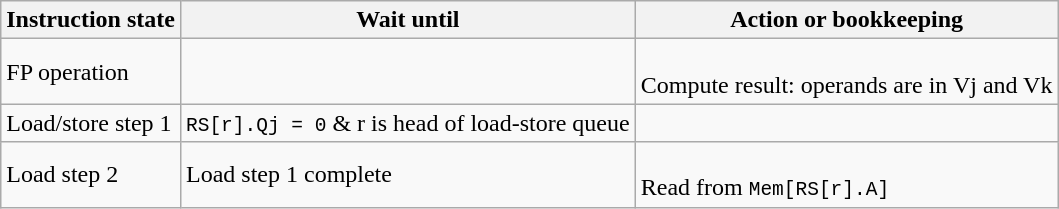<table class="wikitable">
<tr>
<th>Instruction state</th>
<th>Wait until</th>
<th>Action or bookkeeping</th>
</tr>
<tr>
<td>FP operation</td>
<td></td>
<td><br>Compute result: operands are in Vj and Vk</td>
</tr>
<tr>
<td>Load/store step 1</td>
<td><code>RS[r].Qj = 0</code> & r is head of load-store queue</td>
<td></td>
</tr>
<tr>
<td>Load step 2</td>
<td>Load step 1 complete</td>
<td><br>Read from <code>Mem[RS[r].A]</code></td>
</tr>
</table>
